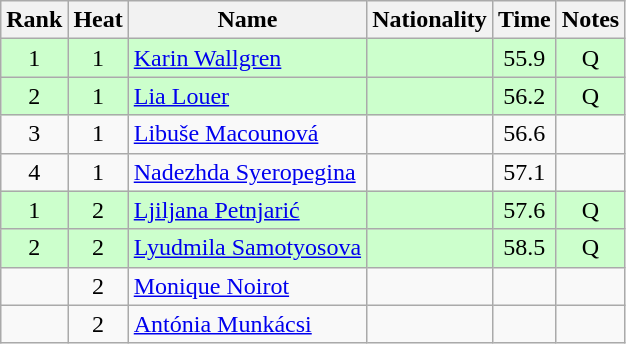<table class="wikitable sortable" style="text-align:center">
<tr>
<th>Rank</th>
<th>Heat</th>
<th>Name</th>
<th>Nationality</th>
<th>Time</th>
<th>Notes</th>
</tr>
<tr bgcolor=ccffcc>
<td>1</td>
<td>1</td>
<td align="left"><a href='#'>Karin Wallgren</a></td>
<td align=left></td>
<td>55.9</td>
<td>Q</td>
</tr>
<tr bgcolor=ccffcc>
<td>2</td>
<td>1</td>
<td align="left"><a href='#'>Lia Louer</a></td>
<td align=left></td>
<td>56.2</td>
<td>Q</td>
</tr>
<tr>
<td>3</td>
<td>1</td>
<td align="left"><a href='#'>Libuše Macounová</a></td>
<td align=left></td>
<td>56.6</td>
<td></td>
</tr>
<tr>
<td>4</td>
<td>1</td>
<td align="left"><a href='#'>Nadezhda Syeropegina</a></td>
<td align=left></td>
<td>57.1</td>
<td></td>
</tr>
<tr bgcolor=ccffcc>
<td>1</td>
<td>2</td>
<td align="left"><a href='#'>Ljiljana Petnjarić</a></td>
<td align=left></td>
<td>57.6</td>
<td>Q</td>
</tr>
<tr bgcolor=ccffcc>
<td>2</td>
<td>2</td>
<td align="left"><a href='#'>Lyudmila Samotyosova</a></td>
<td align=left></td>
<td>58.5</td>
<td>Q</td>
</tr>
<tr>
<td></td>
<td>2</td>
<td align="left"><a href='#'>Monique Noirot</a></td>
<td align=left></td>
<td></td>
<td></td>
</tr>
<tr>
<td></td>
<td>2</td>
<td align="left"><a href='#'>Antónia Munkácsi</a></td>
<td align=left></td>
<td></td>
<td></td>
</tr>
</table>
